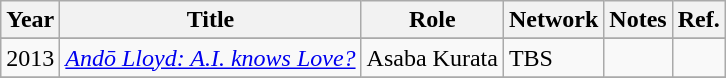<table class="wikitable">
<tr>
<th>Year</th>
<th>Title</th>
<th>Role</th>
<th>Network</th>
<th>Notes</th>
<th>Ref.</th>
</tr>
<tr>
</tr>
<tr>
<td>2013</td>
<td><em><a href='#'>Andō Lloyd: A.I. knows Love?</a></em></td>
<td>Asaba Kurata</td>
<td>TBS</td>
<td></td>
<td></td>
</tr>
<tr>
</tr>
</table>
